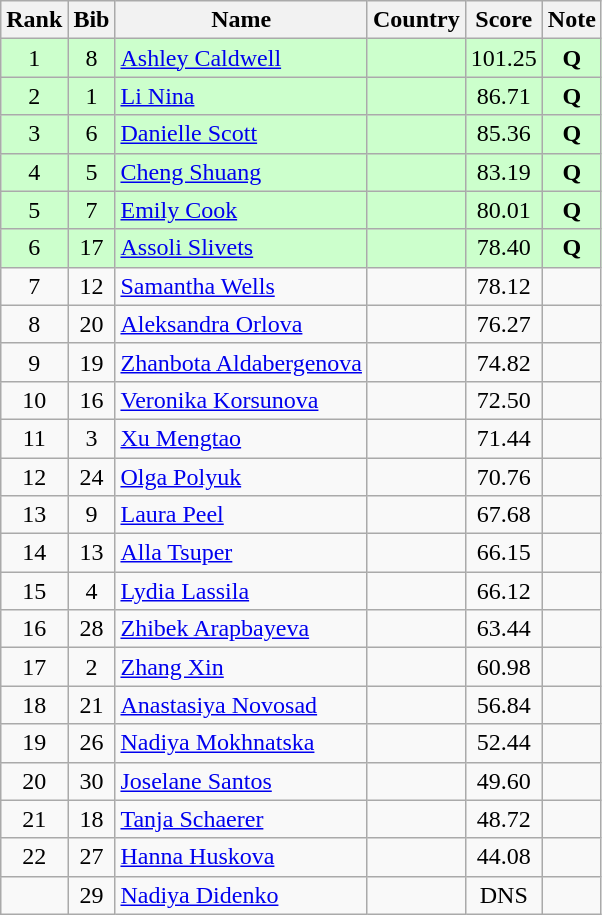<table class="wikitable sortable" style="text-align:center">
<tr>
<th>Rank</th>
<th>Bib</th>
<th>Name</th>
<th>Country</th>
<th>Score</th>
<th>Note</th>
</tr>
<tr bgcolor="ccffcc">
<td>1</td>
<td>8</td>
<td align=left><a href='#'>Ashley Caldwell</a></td>
<td align=left></td>
<td>101.25</td>
<td><strong>Q</strong></td>
</tr>
<tr bgcolor="ccffcc">
<td>2</td>
<td>1</td>
<td align=left><a href='#'>Li Nina</a></td>
<td align=left></td>
<td>86.71</td>
<td><strong>Q</strong></td>
</tr>
<tr bgcolor="ccffcc">
<td>3</td>
<td>6</td>
<td align=left><a href='#'>Danielle Scott</a></td>
<td align=left></td>
<td>85.36</td>
<td><strong>Q</strong></td>
</tr>
<tr bgcolor="ccffcc">
<td>4</td>
<td>5</td>
<td align=left><a href='#'>Cheng Shuang</a></td>
<td align=left></td>
<td>83.19</td>
<td><strong>Q</strong></td>
</tr>
<tr bgcolor="ccffcc">
<td>5</td>
<td>7</td>
<td align=left><a href='#'>Emily Cook</a></td>
<td align=left></td>
<td>80.01</td>
<td><strong>Q</strong></td>
</tr>
<tr bgcolor="ccffcc">
<td>6</td>
<td>17</td>
<td align=left><a href='#'>Assoli Slivets</a></td>
<td align=left></td>
<td>78.40</td>
<td><strong>Q</strong></td>
</tr>
<tr>
<td>7</td>
<td>12</td>
<td align=left><a href='#'>Samantha Wells</a></td>
<td align=left></td>
<td>78.12</td>
<td></td>
</tr>
<tr>
<td>8</td>
<td>20</td>
<td align=left><a href='#'>Aleksandra Orlova</a></td>
<td align=left></td>
<td>76.27</td>
<td></td>
</tr>
<tr>
<td>9</td>
<td>19</td>
<td align=left><a href='#'>Zhanbota Aldabergenova</a></td>
<td align=left></td>
<td>74.82</td>
<td></td>
</tr>
<tr>
<td>10</td>
<td>16</td>
<td align=left><a href='#'>Veronika Korsunova</a></td>
<td align=left></td>
<td>72.50</td>
<td></td>
</tr>
<tr>
<td>11</td>
<td>3</td>
<td align=left><a href='#'>Xu Mengtao</a></td>
<td align=left></td>
<td>71.44</td>
<td></td>
</tr>
<tr>
<td>12</td>
<td>24</td>
<td align=left><a href='#'>Olga Polyuk</a></td>
<td align=left></td>
<td>70.76</td>
<td></td>
</tr>
<tr>
<td>13</td>
<td>9</td>
<td align=left><a href='#'>Laura Peel</a></td>
<td align=left></td>
<td>67.68</td>
<td></td>
</tr>
<tr>
<td>14</td>
<td>13</td>
<td align=left><a href='#'>Alla Tsuper</a></td>
<td align=left></td>
<td>66.15</td>
<td></td>
</tr>
<tr>
<td>15</td>
<td>4</td>
<td align=left><a href='#'>Lydia Lassila</a></td>
<td align=left></td>
<td>66.12</td>
<td></td>
</tr>
<tr>
<td>16</td>
<td>28</td>
<td align=left><a href='#'>Zhibek Arapbayeva</a></td>
<td align=left></td>
<td>63.44</td>
<td></td>
</tr>
<tr>
<td>17</td>
<td>2</td>
<td align=left><a href='#'>Zhang Xin</a></td>
<td align=left></td>
<td>60.98</td>
<td></td>
</tr>
<tr>
<td>18</td>
<td>21</td>
<td align=left><a href='#'>Anastasiya Novosad</a></td>
<td align=left></td>
<td>56.84</td>
<td></td>
</tr>
<tr>
<td>19</td>
<td>26</td>
<td align=left><a href='#'>Nadiya Mokhnatska</a></td>
<td align=left></td>
<td>52.44</td>
<td></td>
</tr>
<tr>
<td>20</td>
<td>30</td>
<td align=left><a href='#'>Joselane Santos</a></td>
<td align=left></td>
<td>49.60</td>
<td></td>
</tr>
<tr>
<td>21</td>
<td>18</td>
<td align=left><a href='#'>Tanja Schaerer</a></td>
<td align=left></td>
<td>48.72</td>
<td></td>
</tr>
<tr>
<td>22</td>
<td>27</td>
<td align=left><a href='#'>Hanna Huskova</a></td>
<td align=left></td>
<td>44.08</td>
<td></td>
</tr>
<tr>
<td></td>
<td>29</td>
<td align=left><a href='#'>Nadiya Didenko</a></td>
<td align=left></td>
<td>DNS</td>
<td></td>
</tr>
</table>
